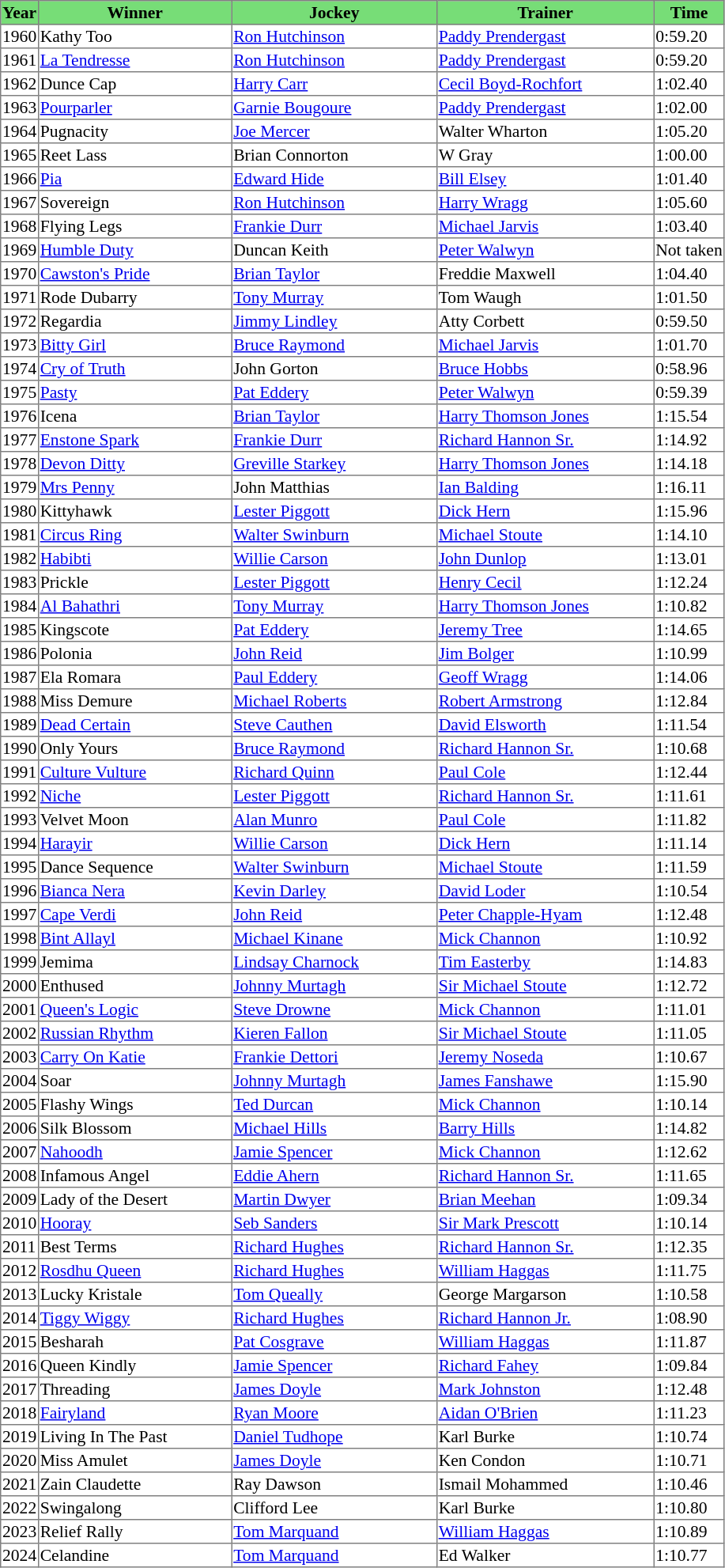<table class = "sortable" | border="1" style="border-collapse: collapse; font-size:90%">
<tr bgcolor="#77dd77" align="center">
<th>Year</th>
<th style="width:160px;">Winner</th>
<th style="width:170px;">Jockey</th>
<th style="width:180px;">Trainer</th>
<th>Time</th>
</tr>
<tr>
<td>1960</td>
<td>Kathy Too</td>
<td><a href='#'>Ron Hutchinson</a></td>
<td><a href='#'>Paddy Prendergast</a></td>
<td>0:59.20</td>
</tr>
<tr>
<td>1961</td>
<td><a href='#'>La Tendresse</a></td>
<td><a href='#'>Ron Hutchinson</a></td>
<td><a href='#'>Paddy Prendergast</a></td>
<td>0:59.20</td>
</tr>
<tr>
<td>1962</td>
<td>Dunce Cap</td>
<td><a href='#'>Harry Carr</a></td>
<td><a href='#'>Cecil Boyd-Rochfort</a></td>
<td>1:02.40</td>
</tr>
<tr>
<td>1963</td>
<td><a href='#'>Pourparler</a></td>
<td><a href='#'>Garnie Bougoure</a></td>
<td><a href='#'>Paddy Prendergast</a></td>
<td>1:02.00</td>
</tr>
<tr>
<td>1964</td>
<td>Pugnacity</td>
<td><a href='#'>Joe Mercer</a></td>
<td>Walter Wharton</td>
<td>1:05.20</td>
</tr>
<tr>
<td>1965</td>
<td>Reet Lass</td>
<td>Brian Connorton</td>
<td>W Gray</td>
<td>1:00.00</td>
</tr>
<tr>
<td>1966</td>
<td><a href='#'>Pia</a></td>
<td><a href='#'>Edward Hide</a></td>
<td><a href='#'>Bill Elsey</a></td>
<td>1:01.40</td>
</tr>
<tr>
<td>1967</td>
<td>Sovereign</td>
<td><a href='#'>Ron Hutchinson</a></td>
<td><a href='#'>Harry Wragg</a></td>
<td>1:05.60</td>
</tr>
<tr>
<td>1968</td>
<td>Flying Legs</td>
<td><a href='#'>Frankie Durr</a></td>
<td><a href='#'>Michael Jarvis</a></td>
<td>1:03.40</td>
</tr>
<tr>
<td>1969</td>
<td><a href='#'>Humble Duty</a></td>
<td>Duncan Keith</td>
<td><a href='#'>Peter Walwyn</a></td>
<td>Not taken</td>
</tr>
<tr>
<td>1970</td>
<td><a href='#'>Cawston's Pride</a></td>
<td><a href='#'>Brian Taylor</a></td>
<td>Freddie Maxwell</td>
<td>1:04.40</td>
</tr>
<tr>
<td>1971</td>
<td>Rode Dubarry</td>
<td><a href='#'>Tony Murray</a></td>
<td>Tom Waugh</td>
<td>1:01.50</td>
</tr>
<tr>
<td>1972</td>
<td>Regardia</td>
<td><a href='#'>Jimmy Lindley</a></td>
<td>Atty Corbett</td>
<td>0:59.50</td>
</tr>
<tr>
<td>1973</td>
<td><a href='#'>Bitty Girl</a></td>
<td><a href='#'>Bruce Raymond</a></td>
<td><a href='#'>Michael Jarvis</a></td>
<td>1:01.70</td>
</tr>
<tr>
<td>1974</td>
<td><a href='#'>Cry of Truth</a></td>
<td>John Gorton</td>
<td><a href='#'>Bruce Hobbs</a></td>
<td>0:58.96</td>
</tr>
<tr>
<td>1975</td>
<td><a href='#'>Pasty</a></td>
<td><a href='#'>Pat Eddery</a></td>
<td><a href='#'>Peter Walwyn</a></td>
<td>0:59.39</td>
</tr>
<tr>
<td>1976</td>
<td>Icena</td>
<td><a href='#'>Brian Taylor</a></td>
<td><a href='#'>Harry Thomson Jones</a></td>
<td>1:15.54</td>
</tr>
<tr>
<td>1977</td>
<td><a href='#'>Enstone Spark</a></td>
<td><a href='#'>Frankie Durr</a></td>
<td><a href='#'>Richard Hannon Sr.</a></td>
<td>1:14.92</td>
</tr>
<tr>
<td>1978</td>
<td><a href='#'>Devon Ditty</a></td>
<td><a href='#'>Greville Starkey</a></td>
<td><a href='#'>Harry Thomson Jones</a></td>
<td>1:14.18</td>
</tr>
<tr>
<td>1979</td>
<td><a href='#'>Mrs Penny</a></td>
<td>John Matthias</td>
<td><a href='#'>Ian Balding</a></td>
<td>1:16.11</td>
</tr>
<tr>
<td>1980</td>
<td>Kittyhawk</td>
<td><a href='#'>Lester Piggott</a></td>
<td><a href='#'>Dick Hern</a></td>
<td>1:15.96</td>
</tr>
<tr>
<td>1981</td>
<td><a href='#'>Circus Ring</a></td>
<td><a href='#'>Walter Swinburn</a></td>
<td><a href='#'>Michael Stoute</a></td>
<td>1:14.10</td>
</tr>
<tr>
<td>1982</td>
<td><a href='#'>Habibti</a></td>
<td><a href='#'>Willie Carson</a></td>
<td><a href='#'>John Dunlop</a></td>
<td>1:13.01</td>
</tr>
<tr>
<td>1983</td>
<td>Prickle</td>
<td><a href='#'>Lester Piggott</a></td>
<td><a href='#'>Henry Cecil</a></td>
<td>1:12.24</td>
</tr>
<tr>
<td>1984</td>
<td><a href='#'>Al Bahathri</a></td>
<td><a href='#'>Tony Murray</a></td>
<td><a href='#'>Harry Thomson Jones</a></td>
<td>1:10.82</td>
</tr>
<tr>
<td>1985</td>
<td>Kingscote</td>
<td><a href='#'>Pat Eddery</a></td>
<td><a href='#'>Jeremy Tree</a></td>
<td>1:14.65</td>
</tr>
<tr>
<td>1986</td>
<td>Polonia</td>
<td><a href='#'>John Reid</a></td>
<td><a href='#'>Jim Bolger</a></td>
<td>1:10.99</td>
</tr>
<tr>
<td>1987</td>
<td>Ela Romara</td>
<td><a href='#'>Paul Eddery</a></td>
<td><a href='#'>Geoff Wragg</a></td>
<td>1:14.06</td>
</tr>
<tr>
<td>1988</td>
<td>Miss Demure</td>
<td><a href='#'>Michael Roberts</a></td>
<td><a href='#'>Robert Armstrong</a></td>
<td>1:12.84</td>
</tr>
<tr>
<td>1989</td>
<td><a href='#'>Dead Certain</a></td>
<td><a href='#'>Steve Cauthen</a></td>
<td><a href='#'>David Elsworth</a></td>
<td>1:11.54</td>
</tr>
<tr>
<td>1990</td>
<td>Only Yours</td>
<td><a href='#'>Bruce Raymond</a></td>
<td><a href='#'>Richard Hannon Sr.</a></td>
<td>1:10.68</td>
</tr>
<tr>
<td>1991</td>
<td><a href='#'>Culture Vulture</a></td>
<td><a href='#'>Richard Quinn</a></td>
<td><a href='#'>Paul Cole</a></td>
<td>1:12.44</td>
</tr>
<tr>
<td>1992</td>
<td><a href='#'>Niche</a></td>
<td><a href='#'>Lester Piggott</a></td>
<td><a href='#'>Richard Hannon Sr.</a></td>
<td>1:11.61</td>
</tr>
<tr>
<td>1993</td>
<td>Velvet Moon</td>
<td><a href='#'>Alan Munro</a></td>
<td><a href='#'>Paul Cole</a></td>
<td>1:11.82</td>
</tr>
<tr>
<td>1994</td>
<td><a href='#'>Harayir</a></td>
<td><a href='#'>Willie Carson</a></td>
<td><a href='#'>Dick Hern</a></td>
<td>1:11.14</td>
</tr>
<tr>
<td>1995</td>
<td>Dance Sequence</td>
<td><a href='#'>Walter Swinburn</a></td>
<td><a href='#'>Michael Stoute</a></td>
<td>1:11.59</td>
</tr>
<tr>
<td>1996</td>
<td><a href='#'>Bianca Nera</a></td>
<td><a href='#'>Kevin Darley</a></td>
<td><a href='#'>David Loder</a></td>
<td>1:10.54</td>
</tr>
<tr>
<td>1997</td>
<td><a href='#'>Cape Verdi</a></td>
<td><a href='#'>John Reid</a></td>
<td><a href='#'>Peter Chapple-Hyam</a></td>
<td>1:12.48</td>
</tr>
<tr>
<td>1998</td>
<td><a href='#'>Bint Allayl</a></td>
<td><a href='#'>Michael Kinane</a></td>
<td><a href='#'>Mick Channon</a></td>
<td>1:10.92</td>
</tr>
<tr>
<td>1999</td>
<td>Jemima</td>
<td><a href='#'>Lindsay Charnock</a></td>
<td><a href='#'>Tim Easterby</a></td>
<td>1:14.83</td>
</tr>
<tr>
<td>2000</td>
<td>Enthused</td>
<td><a href='#'>Johnny Murtagh</a></td>
<td><a href='#'>Sir Michael Stoute</a></td>
<td>1:12.72</td>
</tr>
<tr>
<td>2001</td>
<td><a href='#'>Queen's Logic</a></td>
<td><a href='#'>Steve Drowne</a></td>
<td><a href='#'>Mick Channon</a></td>
<td>1:11.01</td>
</tr>
<tr>
<td>2002</td>
<td><a href='#'>Russian Rhythm</a></td>
<td><a href='#'>Kieren Fallon</a></td>
<td><a href='#'>Sir Michael Stoute</a></td>
<td>1:11.05</td>
</tr>
<tr>
<td>2003</td>
<td><a href='#'>Carry On Katie</a></td>
<td><a href='#'>Frankie Dettori</a></td>
<td><a href='#'>Jeremy Noseda</a></td>
<td>1:10.67</td>
</tr>
<tr>
<td>2004</td>
<td>Soar</td>
<td><a href='#'>Johnny Murtagh</a></td>
<td><a href='#'>James Fanshawe</a></td>
<td>1:15.90</td>
</tr>
<tr>
<td>2005</td>
<td>Flashy Wings</td>
<td><a href='#'>Ted Durcan</a></td>
<td><a href='#'>Mick Channon</a></td>
<td>1:10.14</td>
</tr>
<tr>
<td>2006</td>
<td>Silk Blossom</td>
<td><a href='#'>Michael Hills</a></td>
<td><a href='#'>Barry Hills</a></td>
<td>1:14.82</td>
</tr>
<tr>
<td>2007</td>
<td><a href='#'>Nahoodh</a></td>
<td><a href='#'>Jamie Spencer</a></td>
<td><a href='#'>Mick Channon</a></td>
<td>1:12.62</td>
</tr>
<tr>
<td>2008</td>
<td>Infamous Angel </td>
<td><a href='#'>Eddie Ahern</a></td>
<td><a href='#'>Richard Hannon Sr.</a></td>
<td>1:11.65</td>
</tr>
<tr>
<td>2009</td>
<td>Lady of the Desert</td>
<td><a href='#'>Martin Dwyer</a></td>
<td><a href='#'>Brian Meehan</a></td>
<td>1:09.34</td>
</tr>
<tr>
<td>2010</td>
<td><a href='#'>Hooray</a></td>
<td><a href='#'>Seb Sanders</a></td>
<td><a href='#'>Sir Mark Prescott</a></td>
<td>1:10.14</td>
</tr>
<tr>
<td>2011</td>
<td>Best Terms</td>
<td><a href='#'>Richard Hughes</a></td>
<td><a href='#'>Richard Hannon Sr.</a></td>
<td>1:12.35</td>
</tr>
<tr>
<td>2012</td>
<td><a href='#'>Rosdhu Queen</a></td>
<td><a href='#'>Richard Hughes</a></td>
<td><a href='#'>William Haggas</a></td>
<td>1:11.75</td>
</tr>
<tr>
<td>2013</td>
<td>Lucky Kristale</td>
<td><a href='#'>Tom Queally</a></td>
<td>George Margarson</td>
<td>1:10.58</td>
</tr>
<tr>
<td>2014</td>
<td><a href='#'>Tiggy Wiggy</a></td>
<td><a href='#'>Richard Hughes</a></td>
<td><a href='#'>Richard Hannon Jr.</a></td>
<td>1:08.90</td>
</tr>
<tr>
<td>2015</td>
<td>Besharah</td>
<td><a href='#'>Pat Cosgrave</a></td>
<td><a href='#'>William Haggas</a></td>
<td>1:11.87</td>
</tr>
<tr>
<td>2016</td>
<td>Queen Kindly</td>
<td><a href='#'>Jamie Spencer</a></td>
<td><a href='#'>Richard Fahey</a></td>
<td>1:09.84</td>
</tr>
<tr>
<td>2017</td>
<td>Threading</td>
<td><a href='#'>James Doyle</a></td>
<td><a href='#'>Mark Johnston</a></td>
<td>1:12.48</td>
</tr>
<tr>
<td>2018</td>
<td><a href='#'>Fairyland</a></td>
<td><a href='#'>Ryan Moore</a></td>
<td><a href='#'>Aidan O'Brien</a></td>
<td>1:11.23</td>
</tr>
<tr>
<td>2019</td>
<td>Living In The Past</td>
<td><a href='#'>Daniel Tudhope</a></td>
<td>Karl Burke</td>
<td>1:10.74</td>
</tr>
<tr>
<td>2020</td>
<td>Miss Amulet</td>
<td><a href='#'>James Doyle</a></td>
<td>Ken Condon</td>
<td>1:10.71</td>
</tr>
<tr>
<td>2021</td>
<td>Zain Claudette</td>
<td>Ray Dawson</td>
<td>Ismail Mohammed</td>
<td>1:10.46</td>
</tr>
<tr>
<td>2022</td>
<td>Swingalong</td>
<td>Clifford Lee</td>
<td>Karl Burke</td>
<td>1:10.80</td>
</tr>
<tr>
<td>2023</td>
<td>Relief Rally</td>
<td><a href='#'>Tom Marquand</a></td>
<td><a href='#'>William Haggas</a></td>
<td>1:10.89</td>
</tr>
<tr>
<td>2024</td>
<td>Celandine</td>
<td><a href='#'>Tom Marquand</a></td>
<td>Ed Walker</td>
<td>1:10.77</td>
</tr>
</table>
